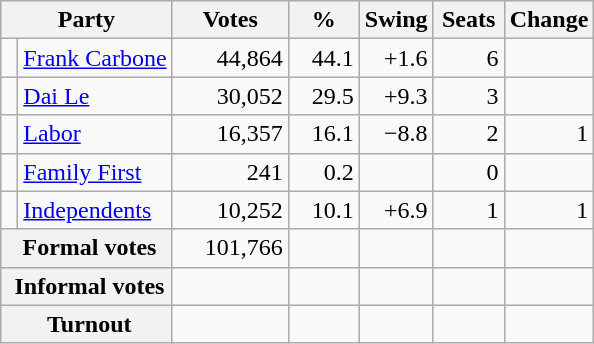<table class="wikitable" style="text-align:right; margin-bottom:0">
<tr>
<th style="width:10px" colspan=3>Party</th>
<th style="width:70px;">Votes</th>
<th style="width:40px;">%</th>
<th style="width:40px;">Swing</th>
<th style="width:40px;">Seats</th>
<th style="width:40px;">Change</th>
</tr>
<tr>
<td> </td>
<td style="text-align:left;" colspan="2"><a href='#'>Frank Carbone</a></td>
<td>44,864</td>
<td>44.1</td>
<td>+1.6</td>
<td>6</td>
<td></td>
</tr>
<tr>
<td> </td>
<td style="text-align:left;" colspan="2"><a href='#'>Dai Le</a></td>
<td>30,052</td>
<td>29.5</td>
<td>+9.3</td>
<td>3</td>
<td></td>
</tr>
<tr>
<td> </td>
<td style="text-align:left;" colspan="2"><a href='#'>Labor</a></td>
<td>16,357</td>
<td>16.1</td>
<td>−8.8</td>
<td>2</td>
<td> 1</td>
</tr>
<tr>
<td> </td>
<td style="text-align:left;" colspan="2"><a href='#'>Family First</a></td>
<td>241</td>
<td>0.2</td>
<td></td>
<td>0</td>
<td></td>
</tr>
<tr>
<td> </td>
<td style="text-align:left;" colspan="2"><a href='#'>Independents</a></td>
<td>10,252</td>
<td>10.1</td>
<td>+6.9</td>
<td>1</td>
<td> 1</td>
</tr>
<tr>
<th colspan="3" rowspan="1"> Formal votes</th>
<td>101,766</td>
<td></td>
<td></td>
<td></td>
<td></td>
</tr>
<tr>
<th colspan="3" rowspan="1"> Informal votes</th>
<td></td>
<td></td>
<td></td>
<td></td>
<td></td>
</tr>
<tr>
<th colspan="3" rowspan="1"> Turnout</th>
<td></td>
<td></td>
<td></td>
<td></td>
<td></td>
</tr>
</table>
